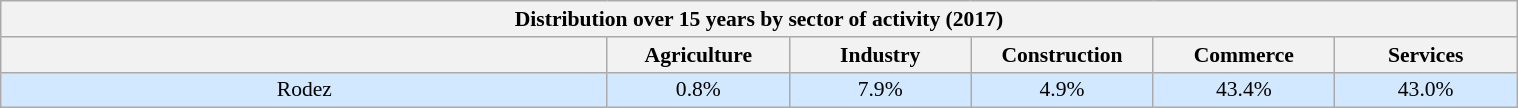<table class="wikitable" style="width:80%;margin-left:10%;font-size:90%;text-align:center;">
<tr>
<th colspan="6">Distribution over 15 years by sector of activity (2017)</th>
</tr>
<tr>
<th style="width:40%;"></th>
<th style="width:12%;">Agriculture</th>
<th style="width:12%;">Industry</th>
<th style="width:12%;">Construction</th>
<th style="width:12%;">Commerce</th>
<th style="width:12%;">Services</th>
</tr>
<tr style="background:#D1E8FF;">
<td>Rodez</td>
<td>0.8%</td>
<td>7.9%</td>
<td>4.9%</td>
<td>43.4%</td>
<td>43.0%</td>
</tr>
</table>
